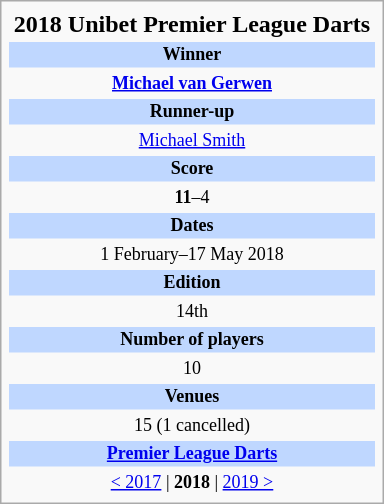<table class="infobox darts" style="width: 16em; text-align: center;">
<tr>
<th style="font-size: 16px;">2018 Unibet Premier League Darts</th>
</tr>
<tr>
<td style="font-size: 12px; background: #BFD7FF;"><strong>Winner</strong></td>
</tr>
<tr>
<td style="font-size: 12px;"> <strong><a href='#'>Michael van Gerwen</a></strong></td>
</tr>
<tr>
<td style="font-size: 12px; background: #BFD7FF;"><strong>Runner-up</strong></td>
</tr>
<tr>
<td style="font-size: 12px;"> <a href='#'>Michael Smith</a></td>
</tr>
<tr>
<td style="font-size: 12px; background: #BFD7FF;"><strong>Score</strong></td>
</tr>
<tr>
<td style="font-size: 12px;"><strong>11</strong>–4</td>
</tr>
<tr>
<td style="font-size: 12px; background: #BFD7FF;"><strong>Dates</strong></td>
</tr>
<tr>
<td style="font-size: 12px;">1 February–17 May 2018</td>
</tr>
<tr>
<td style="font-size: 12px; background: #BFD7FF;"><strong>Edition</strong></td>
</tr>
<tr>
<td style="font-size: 12px;">14th</td>
</tr>
<tr>
<td style="font-size: 12px; background: #BFD7FF;"><strong>Number of players</strong></td>
</tr>
<tr>
<td style="font-size: 12px;">10</td>
</tr>
<tr>
<td style="font-size: 12px; background: #BFD7FF;"><strong>Venues</strong></td>
</tr>
<tr>
<td style="font-size: 12px;">15 (1 cancelled)</td>
</tr>
<tr>
<td style="font-size: 12px; background: #BFD7FF;"><strong><a href='#'>Premier League Darts</a></strong></td>
</tr>
<tr>
<td style="font-size: 12px;"><a href='#'>< 2017</a> | <strong>2018</strong> | <a href='#'>2019 ></a></td>
</tr>
</table>
